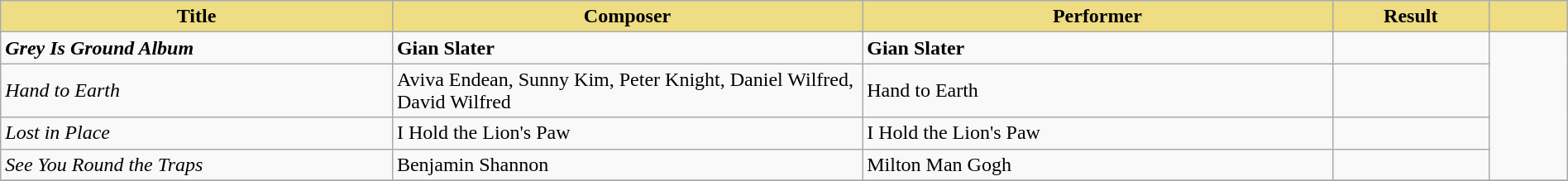<table class="wikitable" width=100%>
<tr>
<th style="width:25%;background:#EEDD82;">Title</th>
<th style="width:30%;background:#EEDD82;">Composer</th>
<th style="width:30%;background:#EEDD82;">Performer</th>
<th style="width:10%;background:#EEDD82;">Result</th>
<th style="width:5%;background:#EEDD82;"></th>
</tr>
<tr>
<td><strong><em>Grey Is Ground Album</em></strong></td>
<td><strong>Gian Slater</strong></td>
<td><strong>Gian Slater</strong></td>
<td></td>
<td rowspan="4"></td>
</tr>
<tr>
<td><em>Hand to Earth</em></td>
<td>Aviva Endean, Sunny Kim, Peter Knight, Daniel Wilfred, David Wilfred</td>
<td>Hand to Earth</td>
<td></td>
</tr>
<tr>
<td><em>Lost in Place</em></td>
<td>I Hold the Lion's Paw</td>
<td>I Hold the Lion's Paw</td>
<td></td>
</tr>
<tr>
<td><em>See You Round the Traps</em></td>
<td>Benjamin Shannon</td>
<td>Milton Man Gogh</td>
<td></td>
</tr>
<tr>
</tr>
</table>
